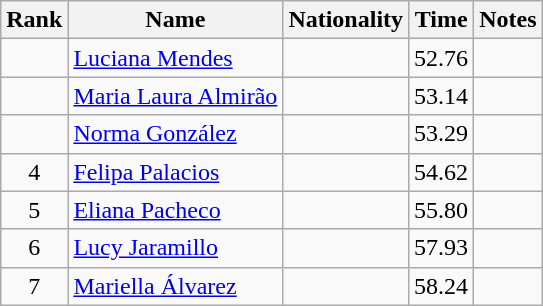<table class="wikitable sortable" style="text-align:center">
<tr>
<th>Rank</th>
<th>Name</th>
<th>Nationality</th>
<th>Time</th>
<th>Notes</th>
</tr>
<tr>
<td></td>
<td align=left><a href='#'>Luciana Mendes</a></td>
<td align=left></td>
<td>52.76</td>
<td></td>
</tr>
<tr>
<td></td>
<td align=left><a href='#'>Maria Laura Almirão</a></td>
<td align=left></td>
<td>53.14</td>
<td></td>
</tr>
<tr>
<td></td>
<td align=left><a href='#'>Norma González</a></td>
<td align=left></td>
<td>53.29</td>
<td></td>
</tr>
<tr>
<td>4</td>
<td align=left><a href='#'>Felipa Palacios</a></td>
<td align=left></td>
<td>54.62</td>
<td></td>
</tr>
<tr>
<td>5</td>
<td align=left><a href='#'>Eliana Pacheco</a></td>
<td align=left></td>
<td>55.80</td>
<td></td>
</tr>
<tr>
<td>6</td>
<td align=left><a href='#'>Lucy Jaramillo</a></td>
<td align=left></td>
<td>57.93</td>
<td></td>
</tr>
<tr>
<td>7</td>
<td align=left><a href='#'>Mariella Álvarez</a></td>
<td align=left></td>
<td>58.24</td>
<td></td>
</tr>
</table>
